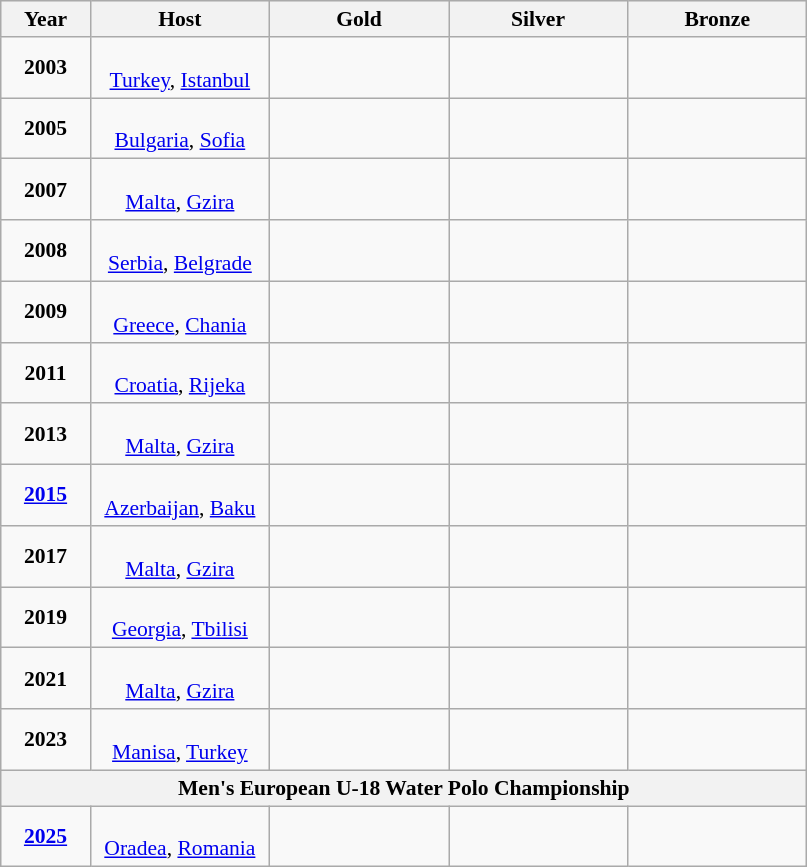<table class=wikitable style="border:1px solid #AAAAAA;font-size:90%">
<tr style="background: #efefef;">
<th width=10%>Year</th>
<th width=20%>Host</th>
<th width=20%> Gold</th>
<th width=20%> Silver</th>
<th width=20%> Bronze</th>
</tr>
<tr align=center>
<td><strong>2003</strong></td>
<td><br><a href='#'>Turkey</a>, <a href='#'>Istanbul</a></td>
<td><strong></strong></td>
<td></td>
<td></td>
</tr>
<tr align=center>
<td><strong>2005</strong></td>
<td><br><a href='#'>Bulgaria</a>, <a href='#'>Sofia</a></td>
<td><strong></strong></td>
<td></td>
<td></td>
</tr>
<tr align=center>
<td><strong>2007</strong></td>
<td><br><a href='#'>Malta</a>, <a href='#'>Gzira</a></td>
<td><strong></strong></td>
<td></td>
<td></td>
</tr>
<tr align=center>
<td><strong>2008</strong></td>
<td><br><a href='#'>Serbia</a>, <a href='#'>Belgrade</a></td>
<td><strong></strong></td>
<td></td>
<td></td>
</tr>
<tr align=center>
<td><strong>2009</strong></td>
<td><br><a href='#'>Greece</a>, <a href='#'>Chania</a></td>
<td><strong></strong></td>
<td></td>
<td></td>
</tr>
<tr align=center>
<td><strong>2011</strong></td>
<td><br><a href='#'>Croatia</a>, <a href='#'>Rijeka</a></td>
<td><strong></strong></td>
<td></td>
<td></td>
</tr>
<tr align=center>
<td><strong>2013</strong></td>
<td><br><a href='#'>Malta</a>, <a href='#'>Gzira</a></td>
<td><strong></strong></td>
<td></td>
<td></td>
</tr>
<tr align=center>
<td><strong><a href='#'>2015</a></strong></td>
<td><br><a href='#'>Azerbaijan</a>, <a href='#'>Baku</a></td>
<td><strong></strong></td>
<td></td>
<td></td>
</tr>
<tr align=center>
<td><strong>2017</strong></td>
<td><br><a href='#'>Malta</a>, <a href='#'>Gzira</a></td>
<td><strong></strong></td>
<td></td>
<td></td>
</tr>
<tr align=center>
<td><strong>2019</strong></td>
<td><br><a href='#'>Georgia</a>, <a href='#'>Tbilisi</a></td>
<td><strong></strong></td>
<td></td>
<td></td>
</tr>
<tr align=center>
<td><strong>2021</strong><br></td>
<td><br><a href='#'>Malta</a>, <a href='#'>Gzira</a></td>
<td><strong></strong></td>
<td></td>
<td></td>
</tr>
<tr align=center>
<td><strong>2023</strong></td>
<td><br><a href='#'>Manisa</a>, <a href='#'>Turkey</a></td>
<td><strong></strong></td>
<td></td>
<td></td>
</tr>
<tr class="sortbottom">
<th colspan="5">Men's European U-18 Water Polo Championship</th>
</tr>
<tr align=center>
<td><strong><a href='#'>2025</a></strong></td>
<td><br><a href='#'>Oradea</a>, <a href='#'>Romania</a></td>
<td></td>
<td></td>
<td></td>
</tr>
</table>
